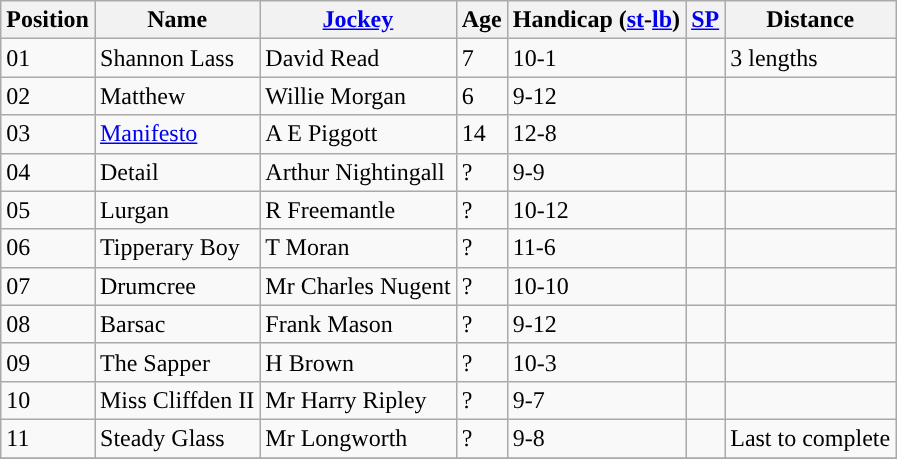<table class="wikitable sortable">
<tr>
<th data-sort-type="number"><strong>Position</strong></th>
<th>Name</th>
<th><a href='#'>Jockey</a></th>
<th data-sort-type="number">Age</th>
<th>Handicap (<a href='#'>st</a>-<a href='#'>lb</a>)</th>
<th><a href='#'>SP</a></th>
<th>Distance</th>
</tr>
<tr>
<td>01</td>
<td>Shannon Lass</td>
<td>David Read</td>
<td>7</td>
<td>10-1</td>
<td></td>
<td>3 lengths</td>
</tr>
<tr>
<td>02</td>
<td>Matthew</td>
<td>Willie Morgan</td>
<td>6</td>
<td>9-12</td>
<td></td>
<td></td>
</tr>
<tr>
<td>03</td>
<td><a href='#'>Manifesto</a></td>
<td>A E Piggott</td>
<td>14</td>
<td>12-8</td>
<td></td>
<td></td>
</tr>
<tr>
<td>04</td>
<td>Detail</td>
<td>Arthur Nightingall</td>
<td>?</td>
<td>9-9</td>
<td></td>
<td></td>
</tr>
<tr>
<td>05</td>
<td>Lurgan</td>
<td>R Freemantle</td>
<td>?</td>
<td>10-12</td>
<td></td>
<td></td>
</tr>
<tr>
<td>06</td>
<td>Tipperary Boy</td>
<td>T Moran</td>
<td>?</td>
<td>11-6</td>
<td></td>
<td></td>
</tr>
<tr>
<td>07</td>
<td>Drumcree</td>
<td>Mr Charles Nugent</td>
<td>?</td>
<td>10-10</td>
<td></td>
<td></td>
</tr>
<tr>
<td>08</td>
<td>Barsac</td>
<td>Frank Mason</td>
<td>?</td>
<td>9-12</td>
<td></td>
<td></td>
</tr>
<tr>
<td>09</td>
<td>The Sapper</td>
<td>H Brown</td>
<td>?</td>
<td>10-3</td>
<td></td>
<td></td>
</tr>
<tr>
<td>10</td>
<td>Miss Cliffden II</td>
<td>Mr Harry Ripley</td>
<td>?</td>
<td>9-7</td>
<td></td>
<td></td>
</tr>
<tr>
<td>11</td>
<td>Steady Glass</td>
<td>Mr Longworth</td>
<td>?</td>
<td>9-8</td>
<td></td>
<td>Last to complete</td>
</tr>
<tr>
</tr>
</table>
